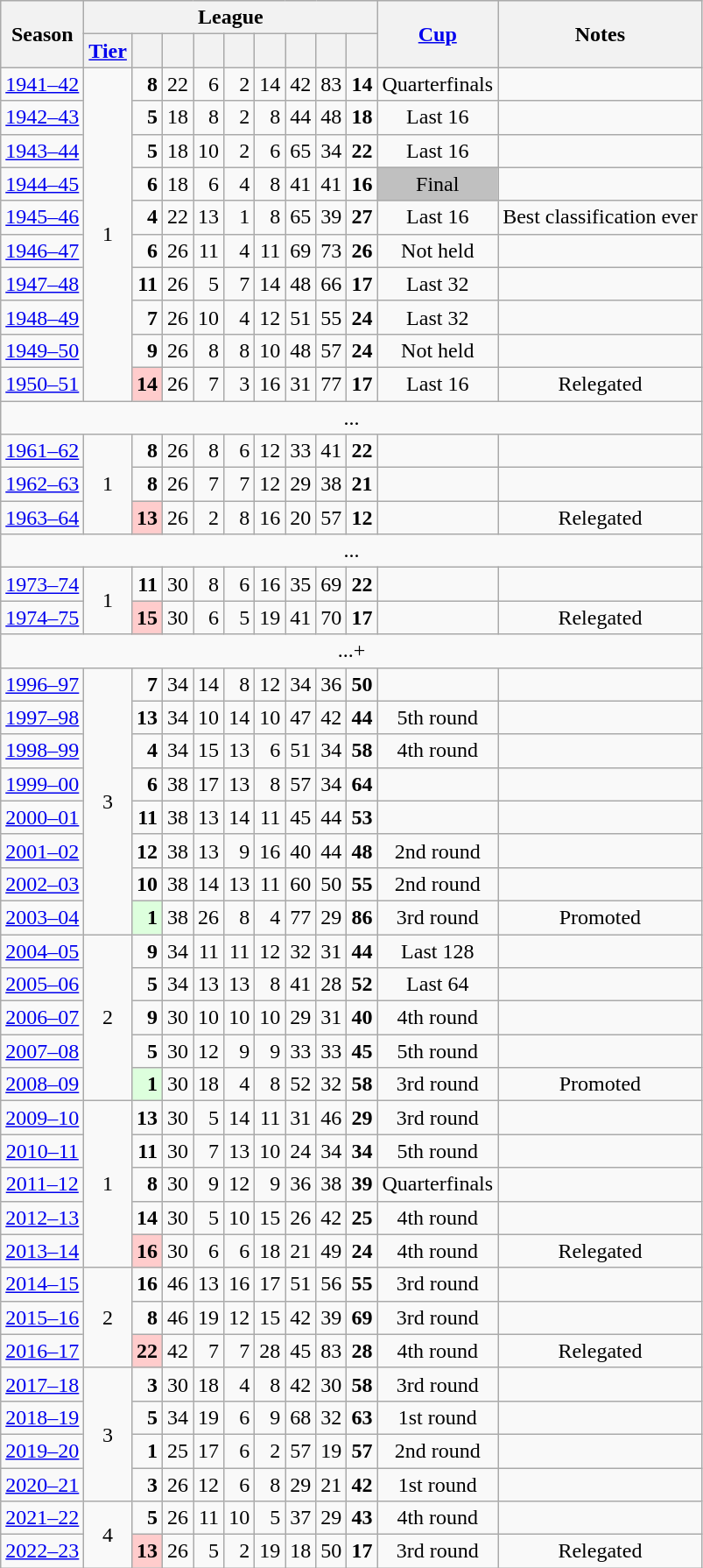<table class="wikitable" style="text-align: center;">
<tr style="background:#efefef;">
<th scope=col rowspan="2">Season</th>
<th scope=col colspan="9" class=unsortable>League</th>
<th scope=col rowspan="2"><a href='#'>Cup</a></th>
<th scope=col rowspan="2">Notes</th>
</tr>
<tr>
<th><a href='#'>Tier</a></th>
<th></th>
<th></th>
<th></th>
<th></th>
<th></th>
<th></th>
<th></th>
<th></th>
</tr>
<tr>
<td><a href='#'>1941–42</a></td>
<td scope=col rowspan="10">1</td>
<td align=right><strong>8</strong></td>
<td align=right>22</td>
<td align=right>6</td>
<td align=right>2</td>
<td align=right>14</td>
<td align=right>42</td>
<td align=right>83</td>
<td align=right><strong>14</strong></td>
<td>Quarterfinals</td>
<td></td>
</tr>
<tr>
<td><a href='#'>1942–43</a></td>
<td align=right><strong>5</strong></td>
<td align=right>18</td>
<td align=right>8</td>
<td align=right>2</td>
<td align=right>8</td>
<td align=right>44</td>
<td align=right>48</td>
<td align=right><strong>18</strong></td>
<td>Last 16</td>
<td></td>
</tr>
<tr>
<td><a href='#'>1943–44</a></td>
<td align=right><strong>5</strong></td>
<td align=right>18</td>
<td align=right>10</td>
<td align=right>2</td>
<td align=right>6</td>
<td align=right>65</td>
<td align=right>34</td>
<td align=right><strong>22</strong></td>
<td>Last 16</td>
<td></td>
</tr>
<tr>
<td><a href='#'>1944–45</a></td>
<td align=right><strong>6</strong></td>
<td align=right>18</td>
<td align=right>6</td>
<td align=right>4</td>
<td align=right>8</td>
<td align=right>41</td>
<td align=right>41</td>
<td align=right><strong>16</strong></td>
<td bgcolor="silver">Final</td>
<td></td>
</tr>
<tr>
<td><a href='#'>1945–46</a></td>
<td align=right><strong>4</strong></td>
<td align=right>22</td>
<td align=right>13</td>
<td align=right>1</td>
<td align=right>8</td>
<td align=right>65</td>
<td align=right>39</td>
<td align=right><strong>27</strong></td>
<td>Last 16</td>
<td>Best classification ever</td>
</tr>
<tr>
<td><a href='#'>1946–47</a></td>
<td align=right><strong>6</strong></td>
<td align=right>26</td>
<td align=right>11</td>
<td align=right>4</td>
<td align=right>11</td>
<td align=right>69</td>
<td align=right>73</td>
<td align=right><strong>26</strong></td>
<td>Not held</td>
<td></td>
</tr>
<tr>
<td><a href='#'>1947–48</a></td>
<td align=right><strong>11</strong></td>
<td align=right>26</td>
<td align=right>5</td>
<td align=right>7</td>
<td align=right>14</td>
<td align=right>48</td>
<td align=right>66</td>
<td align=right><strong>17</strong></td>
<td>Last 32</td>
<td></td>
</tr>
<tr>
<td><a href='#'>1948–49</a></td>
<td align=right><strong>7</strong></td>
<td align=right>26</td>
<td align=right>10</td>
<td align=right>4</td>
<td align=right>12</td>
<td align=right>51</td>
<td align=right>55</td>
<td align=right><strong>24</strong></td>
<td>Last 32</td>
<td></td>
</tr>
<tr>
<td><a href='#'>1949–50</a></td>
<td align=right><strong>9</strong></td>
<td align=right>26</td>
<td align=right>8</td>
<td align=right>8</td>
<td align=right>10</td>
<td align=right>48</td>
<td align=right>57</td>
<td align=right><strong>24</strong></td>
<td>Not held</td>
<td></td>
</tr>
<tr>
<td><a href='#'>1950–51</a></td>
<td align=right bgcolor="#FFCCCC"> <strong>14</strong></td>
<td align=right>26</td>
<td align=right>7</td>
<td align=right>3</td>
<td align=right>16</td>
<td align=right>31</td>
<td align=right>77</td>
<td align=right><strong>17</strong></td>
<td>Last 16</td>
<td>Relegated</td>
</tr>
<tr>
<td colspan="12" style="text-align:center;">...</td>
</tr>
<tr>
<td><a href='#'>1961–62</a></td>
<td scope=col rowspan="3">1</td>
<td align=right><strong>8</strong></td>
<td align=right>26</td>
<td align=right>8</td>
<td align=right>6</td>
<td align=right>12</td>
<td align=right>33</td>
<td align=right>41</td>
<td align=right><strong>22</strong></td>
<td></td>
<td></td>
</tr>
<tr>
<td><a href='#'>1962–63</a></td>
<td align=right><strong>8</strong></td>
<td align=right>26</td>
<td align=right>7</td>
<td align=right>7</td>
<td align=right>12</td>
<td align=right>29</td>
<td align=right>38</td>
<td align=right><strong>21</strong></td>
<td></td>
<td></td>
</tr>
<tr>
<td><a href='#'>1963–64</a></td>
<td align=right bgcolor="#FFCCCC"> <strong>13</strong></td>
<td align=right>26</td>
<td align=right>2</td>
<td align=right>8</td>
<td align=right>16</td>
<td align=right>20</td>
<td align=right>57</td>
<td align=right><strong>12</strong></td>
<td></td>
<td>Relegated</td>
</tr>
<tr>
<td colspan="12" style="text-align:center;">...</td>
</tr>
<tr>
<td><a href='#'>1973–74</a></td>
<td scope=col rowspan="2">1</td>
<td align=right><strong>11</strong></td>
<td align=right>30</td>
<td align=right>8</td>
<td align=right>6</td>
<td align=right>16</td>
<td align=right>35</td>
<td align=right>69</td>
<td align=right><strong>22</strong></td>
<td></td>
<td></td>
</tr>
<tr>
<td><a href='#'>1974–75</a></td>
<td align=right bgcolor="#FFCCCC"> <strong>15</strong></td>
<td align=right>30</td>
<td align=right>6</td>
<td align=right>5</td>
<td align=right>19</td>
<td align=right>41</td>
<td align=right>70</td>
<td align=right><strong>17</strong></td>
<td></td>
<td>Relegated</td>
</tr>
<tr>
<td colspan="12" style="text-align:center;">...+</td>
</tr>
<tr>
<td><a href='#'>1996–97</a></td>
<td scope=col rowspan="8">3</td>
<td align=right><strong>7</strong></td>
<td align=right>34</td>
<td align=right>14</td>
<td align=right>8</td>
<td align=right>12</td>
<td align=right>34</td>
<td align=right>36</td>
<td align=right><strong>50</strong></td>
<td></td>
<td></td>
</tr>
<tr>
<td><a href='#'>1997–98</a></td>
<td align=right><strong>13</strong></td>
<td align=right>34</td>
<td align=right>10</td>
<td align=right>14</td>
<td align=right>10</td>
<td align=right>47</td>
<td align=right>42</td>
<td align=right><strong>44</strong></td>
<td>5th round</td>
<td></td>
</tr>
<tr>
<td><a href='#'>1998–99</a></td>
<td align=right><strong>4</strong></td>
<td align=right>34</td>
<td align=right>15</td>
<td align=right>13</td>
<td align=right>6</td>
<td align=right>51</td>
<td align=right>34</td>
<td align=right><strong>58</strong></td>
<td>4th round</td>
<td></td>
</tr>
<tr>
<td><a href='#'>1999–00</a></td>
<td align=right><strong>6</strong></td>
<td align=right>38</td>
<td align=right>17</td>
<td align=right>13</td>
<td align=right>8</td>
<td align=right>57</td>
<td align=right>34</td>
<td align=right><strong>64</strong></td>
<td></td>
<td></td>
</tr>
<tr>
<td><a href='#'>2000–01</a></td>
<td align=right><strong>11</strong></td>
<td align=right>38</td>
<td align=right>13</td>
<td align=right>14</td>
<td align=right>11</td>
<td align=right>45</td>
<td align=right>44</td>
<td align=right><strong>53</strong></td>
<td></td>
<td></td>
</tr>
<tr>
<td><a href='#'>2001–02</a></td>
<td align=right><strong>12</strong></td>
<td align=right>38</td>
<td align=right>13</td>
<td align=right>9</td>
<td align=right>16</td>
<td align=right>40</td>
<td align=right>44</td>
<td align=right><strong>48</strong></td>
<td>2nd round</td>
<td></td>
</tr>
<tr>
<td><a href='#'>2002–03</a></td>
<td align=right><strong>10</strong></td>
<td align=right>38</td>
<td align=right>14</td>
<td align=right>13</td>
<td align=right>11</td>
<td align=right>60</td>
<td align=right>50</td>
<td align=right><strong>55</strong></td>
<td>2nd round</td>
<td></td>
</tr>
<tr>
<td><a href='#'>2003–04</a></td>
<td align=right bgcolor="#DDFFDD"> <strong>1</strong></td>
<td align=right>38</td>
<td align=right>26</td>
<td align=right>8</td>
<td align=right>4</td>
<td align=right>77</td>
<td align=right>29</td>
<td align=right><strong>86</strong></td>
<td>3rd round</td>
<td>Promoted</td>
</tr>
<tr>
<td><a href='#'>2004–05</a></td>
<td scope=col rowspan="5">2</td>
<td align=right><strong>9</strong></td>
<td align=right>34</td>
<td align=right>11</td>
<td align=right>11</td>
<td align=right>12</td>
<td align=right>32</td>
<td align=right>31</td>
<td align=right><strong>44</strong></td>
<td>Last 128</td>
<td></td>
</tr>
<tr>
<td><a href='#'>2005–06</a></td>
<td align=right><strong>5</strong></td>
<td align=right>34</td>
<td align=right>13</td>
<td align=right>13</td>
<td align=right>8</td>
<td align=right>41</td>
<td align=right>28</td>
<td align=right><strong>52</strong></td>
<td>Last 64</td>
<td></td>
</tr>
<tr>
<td><a href='#'>2006–07</a></td>
<td align=right><strong>9</strong></td>
<td align=right>30</td>
<td align=right>10</td>
<td align=right>10</td>
<td align=right>10</td>
<td align=right>29</td>
<td align=right>31</td>
<td align=right><strong>40</strong></td>
<td>4th round</td>
<td></td>
</tr>
<tr>
<td><a href='#'>2007–08</a></td>
<td align=right><strong>5</strong></td>
<td align=right>30</td>
<td align=right>12</td>
<td align=right>9</td>
<td align=right>9</td>
<td align=right>33</td>
<td align=right>33</td>
<td align=right><strong>45</strong></td>
<td>5th round</td>
<td></td>
</tr>
<tr>
<td><a href='#'>2008–09</a></td>
<td align=right bgcolor="#DDFFDD"> <strong>1</strong></td>
<td align=right>30</td>
<td align=right>18</td>
<td align=right>4</td>
<td align=right>8</td>
<td align=right>52</td>
<td align=right>32</td>
<td align=right><strong>58</strong></td>
<td>3rd round</td>
<td>Promoted</td>
</tr>
<tr>
<td><a href='#'>2009–10</a></td>
<td scope=col rowspan="5">1</td>
<td align=right><strong>13</strong></td>
<td align=right>30</td>
<td align=right>5</td>
<td align=right>14</td>
<td align=right>11</td>
<td align=right>31</td>
<td align=right>46</td>
<td align=right><strong>29</strong></td>
<td>3rd round</td>
<td></td>
</tr>
<tr>
<td><a href='#'>2010–11</a></td>
<td align=right><strong>11</strong></td>
<td align=right>30</td>
<td align=right>7</td>
<td align=right>13</td>
<td align=right>10</td>
<td align=right>24</td>
<td align=right>34</td>
<td align=right><strong>34</strong></td>
<td>5th round</td>
<td></td>
</tr>
<tr>
<td><a href='#'>2011–12</a></td>
<td align=right><strong>8</strong></td>
<td align=right>30</td>
<td align=right>9</td>
<td align=right>12</td>
<td align=right>9</td>
<td align=right>36</td>
<td align=right>38</td>
<td align=right><strong>39</strong></td>
<td>Quarterfinals</td>
<td></td>
</tr>
<tr>
<td><a href='#'>2012–13</a></td>
<td align=right><strong>14</strong></td>
<td align=right>30</td>
<td align=right>5</td>
<td align=right>10</td>
<td align=right>15</td>
<td align=right>26</td>
<td align=right>42</td>
<td align=right><strong>25</strong></td>
<td>4th round</td>
<td></td>
</tr>
<tr>
<td><a href='#'>2013–14</a></td>
<td align=right bgcolor="#FFCCCC"> <strong>16</strong></td>
<td align=right>30</td>
<td align=right>6</td>
<td align=right>6</td>
<td align=right>18</td>
<td align=right>21</td>
<td align=right>49</td>
<td align=right><strong>24</strong></td>
<td>4th round</td>
<td>Relegated</td>
</tr>
<tr>
<td><a href='#'>2014–15</a></td>
<td scope=col rowspan="3">2</td>
<td align=right><strong>16</strong></td>
<td align=right>46</td>
<td align=right>13</td>
<td align=right>16</td>
<td align=right>17</td>
<td align=right>51</td>
<td align=right>56</td>
<td align=right><strong>55</strong></td>
<td>3rd round</td>
<td></td>
</tr>
<tr>
<td><a href='#'>2015–16</a></td>
<td align=right><strong>8</strong></td>
<td align=right>46</td>
<td align=right>19</td>
<td align=right>12</td>
<td align=right>15</td>
<td align=right>42</td>
<td align=right>39</td>
<td align=right><strong>69</strong></td>
<td>3rd round</td>
<td></td>
</tr>
<tr>
<td><a href='#'>2016–17</a></td>
<td align=right bgcolor="#FFCCCC"> <strong>22</strong></td>
<td align=right>42</td>
<td align=right>7</td>
<td align=right>7</td>
<td align=right>28</td>
<td align=right>45</td>
<td align=right>83</td>
<td align=right><strong>28</strong></td>
<td>4th round</td>
<td>Relegated</td>
</tr>
<tr>
<td><a href='#'>2017–18</a></td>
<td scope=col rowspan="4">3</td>
<td align=right><strong>3</strong></td>
<td align=right>30</td>
<td align=right>18</td>
<td align=right>4</td>
<td align=right>8</td>
<td align=right>42</td>
<td align=right>30</td>
<td align=right><strong>58</strong></td>
<td>3rd round</td>
<td></td>
</tr>
<tr>
<td><a href='#'>2018–19</a></td>
<td align=right><strong>5</strong></td>
<td align=right>34</td>
<td align=right>19</td>
<td align=right>6</td>
<td align=right>9</td>
<td align=right>68</td>
<td align=right>32</td>
<td align=right><strong>63</strong></td>
<td>1st round</td>
<td></td>
</tr>
<tr>
<td><a href='#'>2019–20</a></td>
<td align=right><strong>1</strong></td>
<td align=right>25</td>
<td align=right>17</td>
<td align=right>6</td>
<td align=right>2</td>
<td align=right>57</td>
<td align=right>19</td>
<td align=right><strong>57</strong></td>
<td>2nd round</td>
<td></td>
</tr>
<tr>
<td><a href='#'>2020–21</a></td>
<td align=right><strong>3</strong></td>
<td align=right>26</td>
<td align=right>12</td>
<td align=right>6</td>
<td align=right>8</td>
<td align=right>29</td>
<td align=right>21</td>
<td align=right><strong>42</strong></td>
<td>1st round</td>
<td></td>
</tr>
<tr>
<td><a href='#'>2021–22</a></td>
<td scope=col rowspan="2">4</td>
<td align=right><strong>5</strong></td>
<td align=right>26</td>
<td align=right>11</td>
<td align=right>10</td>
<td align=right>5</td>
<td align=right>37</td>
<td align=right>29</td>
<td align=right><strong>43</strong></td>
<td>4th round</td>
<td></td>
</tr>
<tr>
<td><a href='#'>2022–23</a></td>
<td align=right bgcolor="#FFCCCC"> <strong>13</strong></td>
<td align=right>26</td>
<td align=right>5</td>
<td align=right>2</td>
<td align=right>19</td>
<td align=right>18</td>
<td align=right>50</td>
<td align=right><strong>17</strong></td>
<td>3rd round</td>
<td>Relegated</td>
</tr>
</table>
